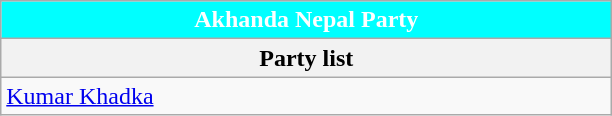<table class="wikitable mw-collapsible mw-collapsed" role="presentation">
<tr>
<th style="width: 300pt; background:aqua; color: white;">Akhanda Nepal Party</th>
</tr>
<tr>
<th>Party list</th>
</tr>
<tr>
<td><a href='#'>Kumar Khadka</a></td>
</tr>
</table>
